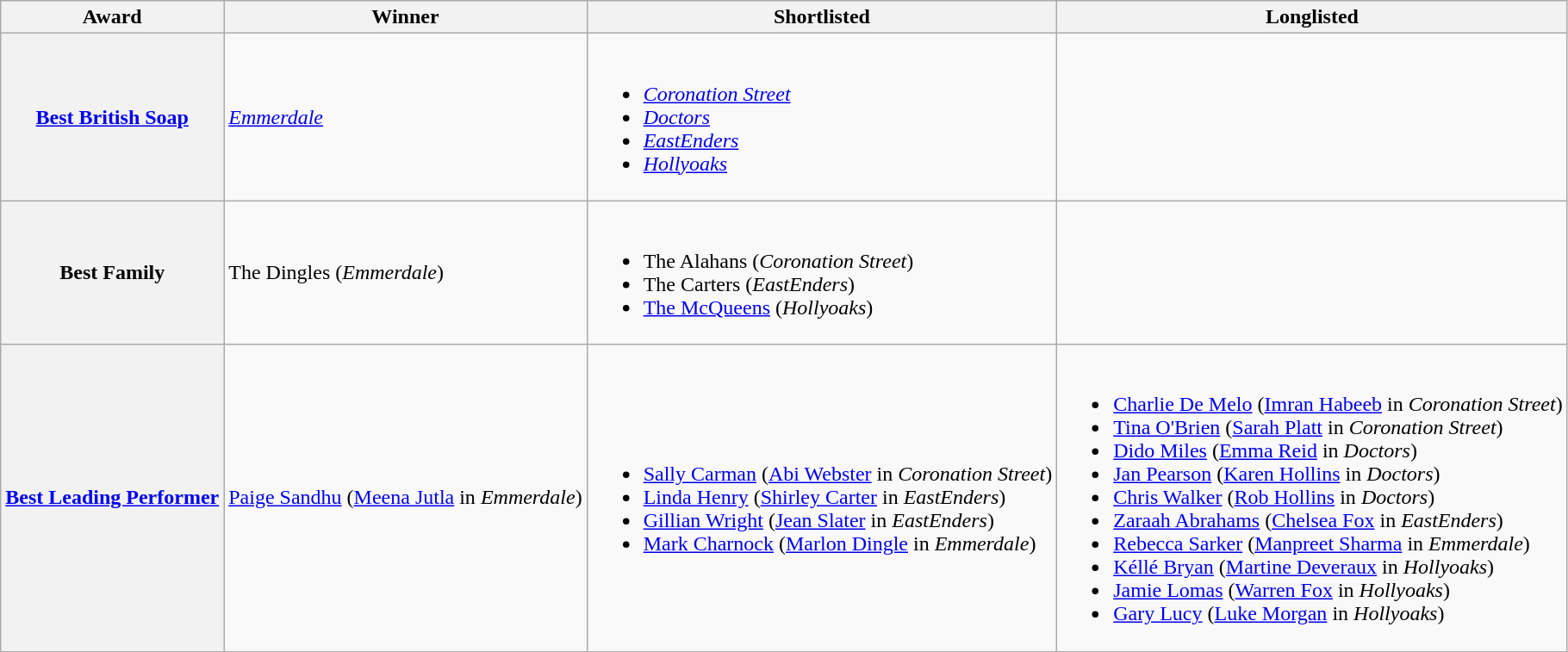<table class="wikitable">
<tr>
<th>Award</th>
<th>Winner</th>
<th>Shortlisted</th>
<th>Longlisted</th>
</tr>
<tr>
<th scope="row"><a href='#'>Best British Soap</a></th>
<td><em><a href='#'>Emmerdale</a></em></td>
<td><br><ul><li><em><a href='#'>Coronation Street</a></em></li><li><em><a href='#'>Doctors</a></em></li><li><em><a href='#'>EastEnders</a></em></li><li><em><a href='#'>Hollyoaks</a></em></li></ul></td>
<td></td>
</tr>
<tr>
<th scope="row">Best Family</th>
<td>The Dingles (<em>Emmerdale</em>)</td>
<td><br><ul><li>The Alahans (<em>Coronation Street</em>)</li><li>The Carters (<em>EastEnders</em>)</li><li><a href='#'>The McQueens</a> (<em>Hollyoaks</em>)</li></ul></td>
<td></td>
</tr>
<tr>
<th scope="row"><a href='#'>Best Leading Performer</a></th>
<td><a href='#'>Paige Sandhu</a> (<a href='#'>Meena Jutla</a> in <em>Emmerdale</em>)</td>
<td><br><ul><li><a href='#'>Sally Carman</a> (<a href='#'>Abi Webster</a> in <em>Coronation Street</em>)</li><li><a href='#'>Linda Henry</a> (<a href='#'>Shirley Carter</a> in <em>EastEnders</em>)</li><li><a href='#'>Gillian Wright</a> (<a href='#'>Jean Slater</a> in <em>EastEnders</em>)</li><li><a href='#'>Mark Charnock</a> (<a href='#'>Marlon Dingle</a> in <em>Emmerdale</em>)</li></ul></td>
<td><br><ul><li><a href='#'>Charlie De Melo</a> (<a href='#'>Imran Habeeb</a> in <em>Coronation Street</em>)</li><li><a href='#'>Tina O'Brien</a> (<a href='#'>Sarah Platt</a> in <em>Coronation Street</em>)</li><li><a href='#'>Dido Miles</a> (<a href='#'>Emma Reid</a> in <em>Doctors</em>)</li><li><a href='#'>Jan Pearson</a> (<a href='#'>Karen Hollins</a> in <em>Doctors</em>)</li><li><a href='#'>Chris Walker</a> (<a href='#'>Rob Hollins</a> in <em>Doctors</em>)</li><li><a href='#'>Zaraah Abrahams</a> (<a href='#'>Chelsea Fox</a> in <em>EastEnders</em>)</li><li><a href='#'>Rebecca Sarker</a> (<a href='#'>Manpreet Sharma</a> in <em>Emmerdale</em>)</li><li><a href='#'>Kéllé Bryan</a> (<a href='#'>Martine Deveraux</a> in <em>Hollyoaks</em>)</li><li><a href='#'>Jamie Lomas</a> (<a href='#'>Warren Fox</a> in <em>Hollyoaks</em>)</li><li><a href='#'>Gary Lucy</a> (<a href='#'>Luke Morgan</a> in <em>Hollyoaks</em>)</li></ul></td>
</tr>
</table>
